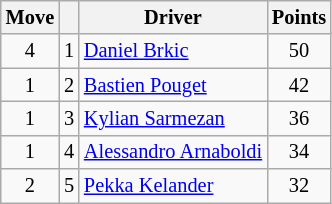<table class="wikitable" style="font-size:85%;">
<tr>
<th>Move</th>
<th></th>
<th>Driver</th>
<th>Points</th>
</tr>
<tr>
<td align="center"> 4</td>
<td align="center">1</td>
<td><a href='#'>Daniel Brkic</a></td>
<td align="center">50</td>
</tr>
<tr>
<td align="center"> 1</td>
<td align="center">2</td>
<td><a href='#'>Bastien Pouget</a></td>
<td align="center">42</td>
</tr>
<tr>
<td align="center"> 1</td>
<td align="center">3</td>
<td><a href='#'>Kylian Sarmezan</a></td>
<td align="center">36</td>
</tr>
<tr>
<td align="center"> 1</td>
<td align="center">4</td>
<td><a href='#'>Alessandro Arnaboldi</a></td>
<td align="center">34</td>
</tr>
<tr>
<td align="center"> 2</td>
<td align="center">5</td>
<td><a href='#'>Pekka Kelander</a></td>
<td align="center">32</td>
</tr>
</table>
